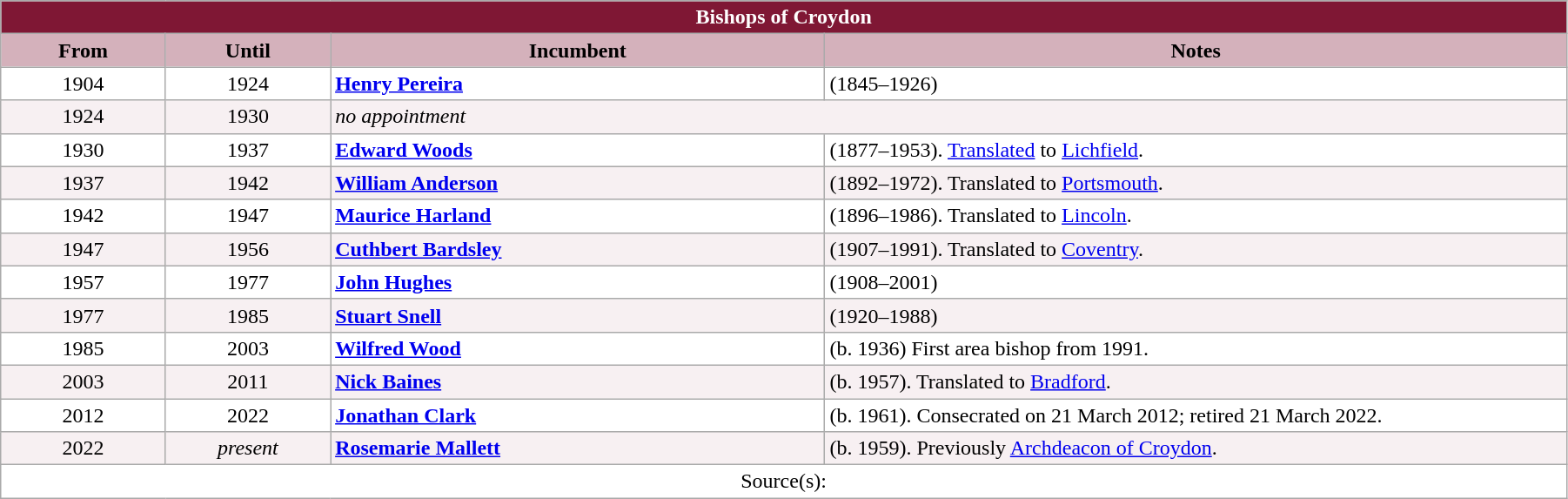<table class="wikitable" style="width:95%;" border="1" cellpadding="2">
<tr>
<th colspan="4" style="background-color: #7F1734; color: white;">Bishops of Croydon</th>
</tr>
<tr valign=top>
<th style="background-color:#D4B1BB" width="10%">From</th>
<th style="background-color:#D4B1BB" width="10%">Until</th>
<th style="background-color:#D4B1BB" width="30%">Incumbent</th>
<th style="background-color:#D4B1BB" width="45%">Notes</th>
</tr>
<tr valign=top bgcolor="white">
<td align="center">1904</td>
<td align="center">1924</td>
<td><strong><a href='#'>Henry Pereira</a></strong></td>
<td>(1845–1926)</td>
</tr>
<tr valign=top bgcolor="#F7F0F2">
<td align="center">1924</td>
<td align="center">1930</td>
<td colspan="2"><em>no appointment</em></td>
</tr>
<tr valign=top bgcolor="white">
<td align="center">1930</td>
<td align="center">1937</td>
<td><strong><a href='#'>Edward Woods</a></strong></td>
<td>(1877–1953). <a href='#'>Translated</a> to <a href='#'>Lichfield</a>.</td>
</tr>
<tr valign=top bgcolor="#F7F0F2">
<td align="center">1937</td>
<td align="center">1942</td>
<td><strong><a href='#'>William Anderson</a></strong></td>
<td>(1892–1972). Translated to <a href='#'>Portsmouth</a>.</td>
</tr>
<tr valign=top bgcolor="white">
<td align="center">1942</td>
<td align="center">1947</td>
<td><strong><a href='#'>Maurice Harland</a></strong></td>
<td>(1896–1986). Translated to <a href='#'>Lincoln</a>.</td>
</tr>
<tr valign=top bgcolor="#F7F0F2">
<td align="center">1947</td>
<td align="center">1956</td>
<td><strong><a href='#'>Cuthbert Bardsley</a></strong></td>
<td>(1907–1991). Translated to <a href='#'>Coventry</a>.</td>
</tr>
<tr valign=top bgcolor="white">
<td align="center">1957</td>
<td align="center">1977</td>
<td><strong><a href='#'>John Hughes</a></strong></td>
<td>(1908–2001)</td>
</tr>
<tr valign=top bgcolor="#F7F0F2">
<td align="center">1977</td>
<td align="center">1985</td>
<td><strong><a href='#'>Stuart Snell</a></strong></td>
<td>(1920–1988)</td>
</tr>
<tr valign=top bgcolor="white">
<td align="center">1985</td>
<td align="center">2003</td>
<td><strong><a href='#'>Wilfred Wood</a></strong></td>
<td>(b. 1936) First area bishop from 1991.</td>
</tr>
<tr valign=top bgcolor="#F7F0F2">
<td align="center">2003</td>
<td align="center">2011</td>
<td><strong><a href='#'>Nick Baines</a></strong></td>
<td>(b. 1957). Translated to <a href='#'>Bradford</a>.</td>
</tr>
<tr valign=top bgcolor="white">
<td align=center>2012</td>
<td align=center>2022</td>
<td><strong><a href='#'>Jonathan Clark</a></strong></td>
<td>(b. 1961). Consecrated on 21 March 2012; retired 21 March 2022.</td>
</tr>
<tr valign=top bgcolor="#F7F0F2">
<td align=center>2022</td>
<td align=center><em>present</em></td>
<td><strong><a href='#'>Rosemarie Mallett</a></strong></td>
<td>(b. 1959). Previously <a href='#'>Archdeacon of Croydon</a>.</td>
</tr>
<tr valign=top bgcolor="white">
<td align="center" colspan="4">Source(s):</td>
</tr>
</table>
